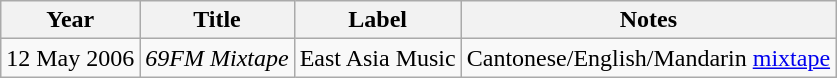<table class="wikitable">
<tr>
<th>Year</th>
<th>Title</th>
<th>Label</th>
<th>Notes</th>
</tr>
<tr>
<td>12 May 2006</td>
<td><em>69FM Mixtape</em></td>
<td>East Asia Music</td>
<td>Cantonese/English/Mandarin <a href='#'>mixtape</a></td>
</tr>
</table>
